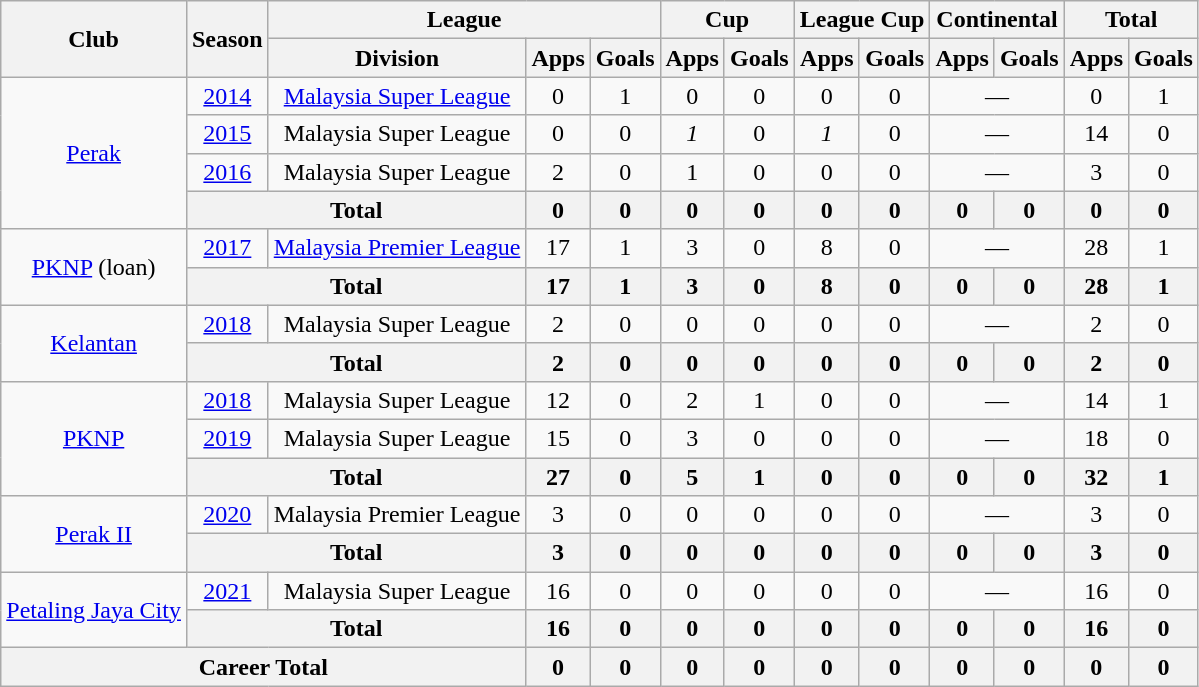<table class=wikitable style="text-align:center">
<tr>
<th rowspan=2>Club</th>
<th rowspan=2>Season</th>
<th colspan=3>League</th>
<th colspan=2>Cup</th>
<th colspan=2>League Cup</th>
<th colspan=2>Continental</th>
<th colspan=2>Total</th>
</tr>
<tr>
<th>Division</th>
<th>Apps</th>
<th>Goals</th>
<th>Apps</th>
<th>Goals</th>
<th>Apps</th>
<th>Goals</th>
<th>Apps</th>
<th>Goals</th>
<th>Apps</th>
<th>Goals</th>
</tr>
<tr>
<td rowspan=4><a href='#'>Perak</a></td>
<td><a href='#'>2014</a></td>
<td><a href='#'>Malaysia Super League</a></td>
<td>0</td>
<td>1</td>
<td>0</td>
<td>0</td>
<td>0</td>
<td>0</td>
<td colspan=2>—</td>
<td>0</td>
<td>1</td>
</tr>
<tr>
<td><a href='#'>2015</a></td>
<td>Malaysia Super League</td>
<td>0</td>
<td>0</td>
<td><em>1</em></td>
<td>0</td>
<td><em>1</em></td>
<td>0</td>
<td colspan=2>—</td>
<td>14</td>
<td>0</td>
</tr>
<tr>
<td><a href='#'>2016</a></td>
<td>Malaysia Super League</td>
<td>2</td>
<td>0</td>
<td>1</td>
<td>0</td>
<td>0</td>
<td>0</td>
<td colspan=2>—</td>
<td>3</td>
<td>0</td>
</tr>
<tr>
<th colspan="2">Total</th>
<th>0</th>
<th>0</th>
<th>0</th>
<th>0</th>
<th>0</th>
<th>0</th>
<th>0</th>
<th>0</th>
<th>0</th>
<th>0</th>
</tr>
<tr>
<td rowspan=2><a href='#'>PKNP</a> (loan)</td>
<td><a href='#'>2017</a></td>
<td><a href='#'>Malaysia Premier League</a></td>
<td>17</td>
<td>1</td>
<td>3</td>
<td>0</td>
<td>8</td>
<td>0</td>
<td colspan=2>—</td>
<td>28</td>
<td>1</td>
</tr>
<tr>
<th colspan="2">Total</th>
<th>17</th>
<th>1</th>
<th>3</th>
<th>0</th>
<th>8</th>
<th>0</th>
<th>0</th>
<th>0</th>
<th>28</th>
<th>1</th>
</tr>
<tr>
<td rowspan=2><a href='#'>Kelantan</a></td>
<td><a href='#'>2018</a></td>
<td>Malaysia Super League</td>
<td>2</td>
<td>0</td>
<td>0</td>
<td>0</td>
<td>0</td>
<td>0</td>
<td colspan=2>—</td>
<td>2</td>
<td>0</td>
</tr>
<tr>
<th colspan="2">Total</th>
<th>2</th>
<th>0</th>
<th>0</th>
<th>0</th>
<th>0</th>
<th>0</th>
<th>0</th>
<th>0</th>
<th>2</th>
<th>0</th>
</tr>
<tr>
<td rowspan=3><a href='#'>PKNP</a></td>
<td><a href='#'>2018</a></td>
<td>Malaysia Super League</td>
<td>12</td>
<td>0</td>
<td>2</td>
<td>1</td>
<td>0</td>
<td>0</td>
<td colspan=2>—</td>
<td>14</td>
<td>1</td>
</tr>
<tr>
<td><a href='#'>2019</a></td>
<td>Malaysia Super League</td>
<td>15</td>
<td>0</td>
<td>3</td>
<td>0</td>
<td>0</td>
<td>0</td>
<td colspan=2>—</td>
<td>18</td>
<td>0</td>
</tr>
<tr>
<th colspan="2">Total</th>
<th>27</th>
<th>0</th>
<th>5</th>
<th>1</th>
<th>0</th>
<th>0</th>
<th>0</th>
<th>0</th>
<th>32</th>
<th>1</th>
</tr>
<tr>
<td rowspan=2><a href='#'>Perak II</a></td>
<td><a href='#'>2020</a></td>
<td>Malaysia Premier League</td>
<td>3</td>
<td>0</td>
<td>0</td>
<td>0</td>
<td>0</td>
<td>0</td>
<td colspan=2>—</td>
<td>3</td>
<td>0</td>
</tr>
<tr>
<th colspan="2">Total</th>
<th>3</th>
<th>0</th>
<th>0</th>
<th>0</th>
<th>0</th>
<th>0</th>
<th>0</th>
<th>0</th>
<th>3</th>
<th>0</th>
</tr>
<tr>
<td rowspan=2><a href='#'>Petaling Jaya City</a></td>
<td><a href='#'>2021</a></td>
<td>Malaysia Super League</td>
<td>16</td>
<td>0</td>
<td>0</td>
<td>0</td>
<td>0</td>
<td>0</td>
<td colspan=2>—</td>
<td>16</td>
<td>0</td>
</tr>
<tr>
<th colspan="2">Total</th>
<th>16</th>
<th>0</th>
<th>0</th>
<th>0</th>
<th>0</th>
<th>0</th>
<th>0</th>
<th>0</th>
<th>16</th>
<th>0</th>
</tr>
<tr>
<th colspan="3">Career Total</th>
<th>0</th>
<th>0</th>
<th>0</th>
<th>0</th>
<th>0</th>
<th>0</th>
<th>0</th>
<th>0</th>
<th>0</th>
<th>0</th>
</tr>
</table>
